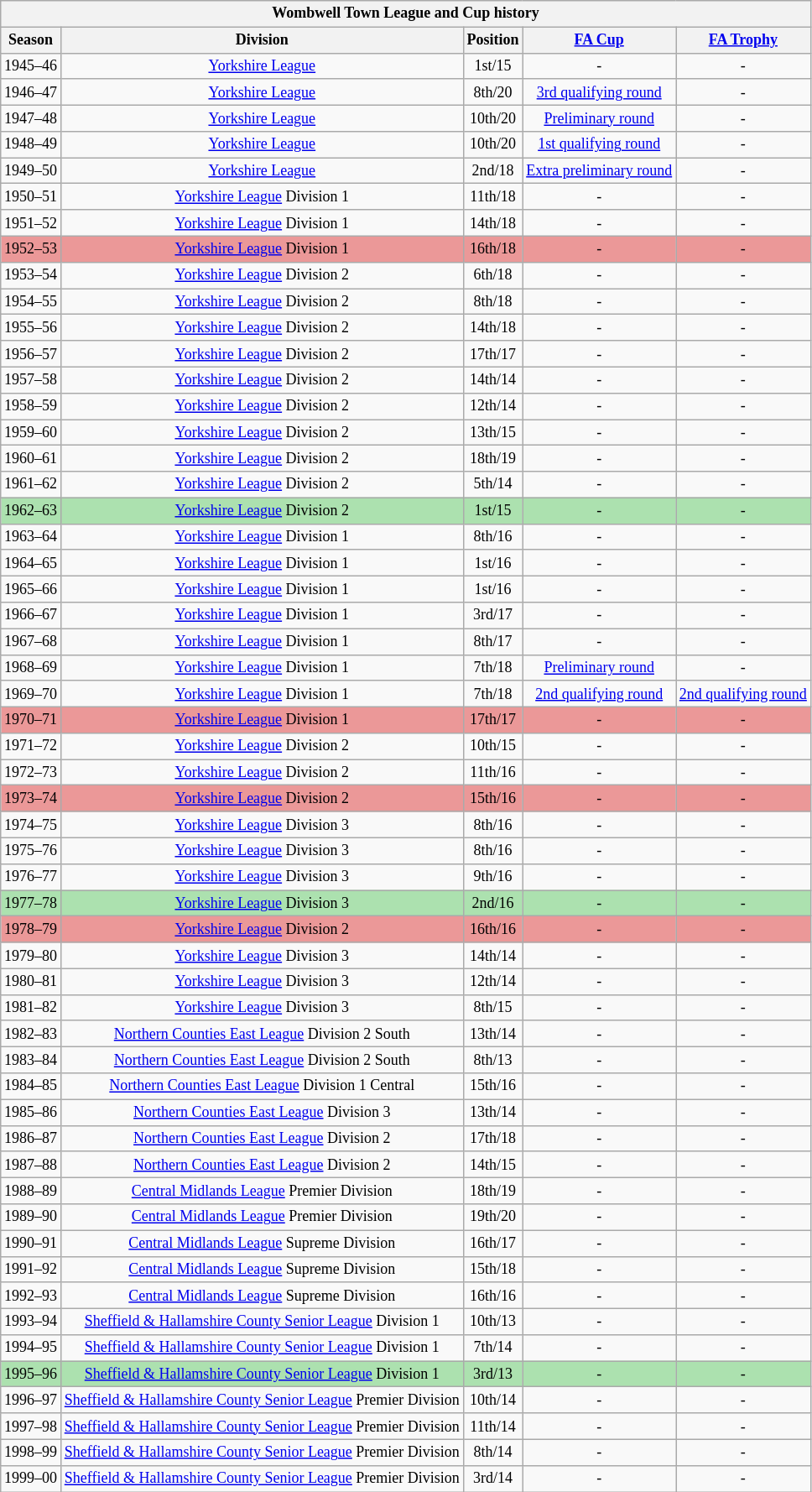<table class="wikitable collapsible" style="text-align:center;font-size:75%">
<tr>
<th colspan="6"><strong>Wombwell Town League and Cup history</strong></th>
</tr>
<tr>
<th>Season</th>
<th>Division</th>
<th>Position</th>
<th><a href='#'>FA Cup</a></th>
<th><a href='#'>FA Trophy</a></th>
</tr>
<tr>
<td>1945–46</td>
<td><a href='#'>Yorkshire League</a></td>
<td>1st/15</td>
<td>-</td>
<td>-</td>
</tr>
<tr>
<td>1946–47</td>
<td><a href='#'>Yorkshire League</a></td>
<td>8th/20</td>
<td><a href='#'>3rd qualifying round</a></td>
<td>-</td>
</tr>
<tr>
<td>1947–48</td>
<td><a href='#'>Yorkshire League</a></td>
<td>10th/20</td>
<td><a href='#'>Preliminary round</a></td>
<td>-</td>
</tr>
<tr>
<td>1948–49</td>
<td><a href='#'>Yorkshire League</a></td>
<td>10th/20</td>
<td><a href='#'>1st qualifying round</a></td>
<td>-</td>
</tr>
<tr>
<td>1949–50</td>
<td><a href='#'>Yorkshire League</a></td>
<td>2nd/18</td>
<td><a href='#'>Extra preliminary round</a></td>
<td>-</td>
</tr>
<tr>
<td>1950–51</td>
<td><a href='#'>Yorkshire League</a> Division 1</td>
<td>11th/18</td>
<td>-</td>
<td>-</td>
</tr>
<tr>
<td>1951–52</td>
<td><a href='#'>Yorkshire League</a> Division 1</td>
<td>14th/18</td>
<td>-</td>
<td>-</td>
</tr>
<tr bgcolor="#EB9898">
<td>1952–53</td>
<td><a href='#'>Yorkshire League</a> Division 1</td>
<td>16th/18</td>
<td>-</td>
<td>-</td>
</tr>
<tr>
<td>1953–54</td>
<td><a href='#'>Yorkshire League</a> Division 2</td>
<td>6th/18</td>
<td>-</td>
<td>-</td>
</tr>
<tr>
<td>1954–55</td>
<td><a href='#'>Yorkshire League</a> Division 2</td>
<td>8th/18</td>
<td>-</td>
<td>-</td>
</tr>
<tr>
<td>1955–56</td>
<td><a href='#'>Yorkshire League</a> Division 2</td>
<td>14th/18</td>
<td>-</td>
<td>-</td>
</tr>
<tr>
<td>1956–57</td>
<td><a href='#'>Yorkshire League</a> Division 2</td>
<td>17th/17</td>
<td>-</td>
<td>-</td>
</tr>
<tr>
<td>1957–58</td>
<td><a href='#'>Yorkshire League</a> Division 2</td>
<td>14th/14</td>
<td>-</td>
<td>-</td>
</tr>
<tr>
<td>1958–59</td>
<td><a href='#'>Yorkshire League</a> Division 2</td>
<td>12th/14</td>
<td>-</td>
<td>-</td>
</tr>
<tr>
<td>1959–60</td>
<td><a href='#'>Yorkshire League</a> Division 2</td>
<td>13th/15</td>
<td>-</td>
<td>-</td>
</tr>
<tr>
<td>1960–61</td>
<td><a href='#'>Yorkshire League</a> Division 2</td>
<td>18th/19</td>
<td>-</td>
<td>-</td>
</tr>
<tr>
<td>1961–62</td>
<td><a href='#'>Yorkshire League</a> Division 2</td>
<td>5th/14</td>
<td>-</td>
<td>-</td>
</tr>
<tr bgcolor="#ACE1AF">
<td>1962–63</td>
<td><a href='#'>Yorkshire League</a> Division 2</td>
<td>1st/15</td>
<td>-</td>
<td>-</td>
</tr>
<tr>
<td>1963–64</td>
<td><a href='#'>Yorkshire League</a> Division 1</td>
<td>8th/16</td>
<td>-</td>
<td>-</td>
</tr>
<tr>
<td>1964–65</td>
<td><a href='#'>Yorkshire League</a> Division 1</td>
<td>1st/16</td>
<td>-</td>
<td>-</td>
</tr>
<tr>
<td>1965–66</td>
<td><a href='#'>Yorkshire League</a> Division 1</td>
<td>1st/16</td>
<td>-</td>
<td>-</td>
</tr>
<tr>
<td>1966–67</td>
<td><a href='#'>Yorkshire League</a> Division 1</td>
<td>3rd/17</td>
<td>-</td>
<td>-</td>
</tr>
<tr>
<td>1967–68</td>
<td><a href='#'>Yorkshire League</a> Division 1</td>
<td>8th/17</td>
<td>-</td>
<td>-</td>
</tr>
<tr>
<td>1968–69</td>
<td><a href='#'>Yorkshire League</a> Division 1</td>
<td>7th/18</td>
<td><a href='#'>Preliminary round</a></td>
<td>-</td>
</tr>
<tr>
<td>1969–70</td>
<td><a href='#'>Yorkshire League</a> Division 1</td>
<td>7th/18</td>
<td><a href='#'>2nd qualifying round</a></td>
<td><a href='#'>2nd qualifying round</a></td>
</tr>
<tr bgcolor="#EB9898">
<td>1970–71</td>
<td><a href='#'>Yorkshire League</a> Division 1</td>
<td>17th/17</td>
<td>-</td>
<td>-</td>
</tr>
<tr>
<td>1971–72</td>
<td><a href='#'>Yorkshire League</a> Division 2</td>
<td>10th/15</td>
<td>-</td>
<td>-</td>
</tr>
<tr>
<td>1972–73</td>
<td><a href='#'>Yorkshire League</a> Division 2</td>
<td>11th/16</td>
<td>-</td>
<td>-</td>
</tr>
<tr bgcolor="#EB9898">
<td>1973–74</td>
<td><a href='#'>Yorkshire League</a> Division 2</td>
<td>15th/16</td>
<td>-</td>
<td>-</td>
</tr>
<tr>
<td>1974–75</td>
<td><a href='#'>Yorkshire League</a> Division 3</td>
<td>8th/16</td>
<td>-</td>
<td>-</td>
</tr>
<tr>
<td>1975–76</td>
<td><a href='#'>Yorkshire League</a> Division 3</td>
<td>8th/16</td>
<td>-</td>
<td>-</td>
</tr>
<tr>
<td>1976–77</td>
<td><a href='#'>Yorkshire League</a> Division 3</td>
<td>9th/16</td>
<td>-</td>
<td>-</td>
</tr>
<tr bgcolor="#ACE1AF">
<td>1977–78</td>
<td><a href='#'>Yorkshire League</a> Division 3</td>
<td>2nd/16</td>
<td>-</td>
<td>-</td>
</tr>
<tr bgcolor="#EB9898">
<td>1978–79</td>
<td><a href='#'>Yorkshire League</a> Division 2</td>
<td>16th/16</td>
<td>-</td>
<td>-</td>
</tr>
<tr>
<td>1979–80</td>
<td><a href='#'>Yorkshire League</a> Division 3</td>
<td>14th/14</td>
<td>-</td>
<td>-</td>
</tr>
<tr>
<td>1980–81</td>
<td><a href='#'>Yorkshire League</a> Division 3</td>
<td>12th/14</td>
<td>-</td>
<td>-</td>
</tr>
<tr>
<td>1981–82</td>
<td><a href='#'>Yorkshire League</a> Division 3</td>
<td>8th/15</td>
<td>-</td>
<td>-</td>
</tr>
<tr>
<td>1982–83</td>
<td><a href='#'>Northern Counties East League</a> Division 2 South</td>
<td>13th/14</td>
<td>-</td>
<td>-</td>
</tr>
<tr>
<td>1983–84</td>
<td><a href='#'>Northern Counties East League</a> Division 2 South</td>
<td>8th/13</td>
<td>-</td>
<td>-</td>
</tr>
<tr>
<td>1984–85</td>
<td><a href='#'>Northern Counties East League</a> Division 1 Central</td>
<td>15th/16</td>
<td>-</td>
<td>-</td>
</tr>
<tr>
<td>1985–86</td>
<td><a href='#'>Northern Counties East League</a> Division 3</td>
<td>13th/14</td>
<td>-</td>
<td>-</td>
</tr>
<tr>
<td>1986–87</td>
<td><a href='#'>Northern Counties East League</a> Division 2</td>
<td>17th/18</td>
<td>-</td>
<td>-</td>
</tr>
<tr>
<td>1987–88</td>
<td><a href='#'>Northern Counties East League</a> Division 2</td>
<td>14th/15</td>
<td>-</td>
<td>-</td>
</tr>
<tr>
<td>1988–89</td>
<td><a href='#'>Central Midlands League</a> Premier Division</td>
<td>18th/19</td>
<td>-</td>
<td>-</td>
</tr>
<tr>
<td>1989–90</td>
<td><a href='#'>Central Midlands League</a> Premier Division</td>
<td>19th/20</td>
<td>-</td>
<td>-</td>
</tr>
<tr>
<td>1990–91</td>
<td><a href='#'>Central Midlands League</a> Supreme Division</td>
<td>16th/17</td>
<td>-</td>
<td>-</td>
</tr>
<tr>
<td>1991–92</td>
<td><a href='#'>Central Midlands League</a> Supreme Division</td>
<td>15th/18</td>
<td>-</td>
<td>-</td>
</tr>
<tr>
<td>1992–93</td>
<td><a href='#'>Central Midlands League</a> Supreme Division</td>
<td>16th/16</td>
<td>-</td>
<td>-</td>
</tr>
<tr>
<td>1993–94</td>
<td><a href='#'>Sheffield & Hallamshire County Senior League</a> Division 1</td>
<td>10th/13</td>
<td>-</td>
<td>-</td>
</tr>
<tr>
<td>1994–95</td>
<td><a href='#'>Sheffield & Hallamshire County Senior League</a> Division 1</td>
<td>7th/14</td>
<td>-</td>
<td>-</td>
</tr>
<tr bgcolor="#ACE1AF">
<td>1995–96</td>
<td><a href='#'>Sheffield & Hallamshire County Senior League</a> Division 1</td>
<td>3rd/13</td>
<td>-</td>
<td>-</td>
</tr>
<tr>
<td>1996–97</td>
<td><a href='#'>Sheffield & Hallamshire County Senior League</a> Premier Division</td>
<td>10th/14</td>
<td>-</td>
<td>-</td>
</tr>
<tr>
<td>1997–98</td>
<td><a href='#'>Sheffield & Hallamshire County Senior League</a> Premier Division</td>
<td>11th/14</td>
<td>-</td>
<td>-</td>
</tr>
<tr>
<td>1998–99</td>
<td><a href='#'>Sheffield & Hallamshire County Senior League</a> Premier Division</td>
<td>8th/14</td>
<td>-</td>
<td>-</td>
</tr>
<tr>
<td>1999–00</td>
<td><a href='#'>Sheffield & Hallamshire County Senior League</a> Premier Division</td>
<td>3rd/14</td>
<td>-</td>
<td>-</td>
</tr>
</table>
